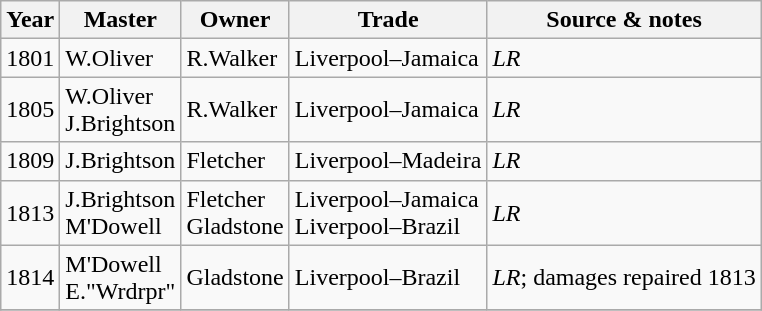<table class=" wikitable">
<tr>
<th>Year</th>
<th>Master</th>
<th>Owner</th>
<th>Trade</th>
<th>Source & notes</th>
</tr>
<tr>
<td>1801</td>
<td>W.Oliver</td>
<td>R.Walker</td>
<td>Liverpool–Jamaica</td>
<td><em>LR</em></td>
</tr>
<tr>
<td>1805</td>
<td>W.Oliver<br>J.Brightson</td>
<td>R.Walker</td>
<td>Liverpool–Jamaica</td>
<td><em>LR</em></td>
</tr>
<tr>
<td>1809</td>
<td>J.Brightson</td>
<td>Fletcher</td>
<td>Liverpool–Madeira</td>
<td><em>LR</em></td>
</tr>
<tr>
<td>1813</td>
<td>J.Brightson<br>M'Dowell</td>
<td>Fletcher<br>Gladstone</td>
<td>Liverpool–Jamaica<br>Liverpool–Brazil</td>
<td><em>LR</em></td>
</tr>
<tr>
<td>1814</td>
<td>M'Dowell<br>E."Wrdrpr"</td>
<td>Gladstone</td>
<td>Liverpool–Brazil</td>
<td><em>LR</em>; damages repaired 1813</td>
</tr>
<tr>
</tr>
</table>
